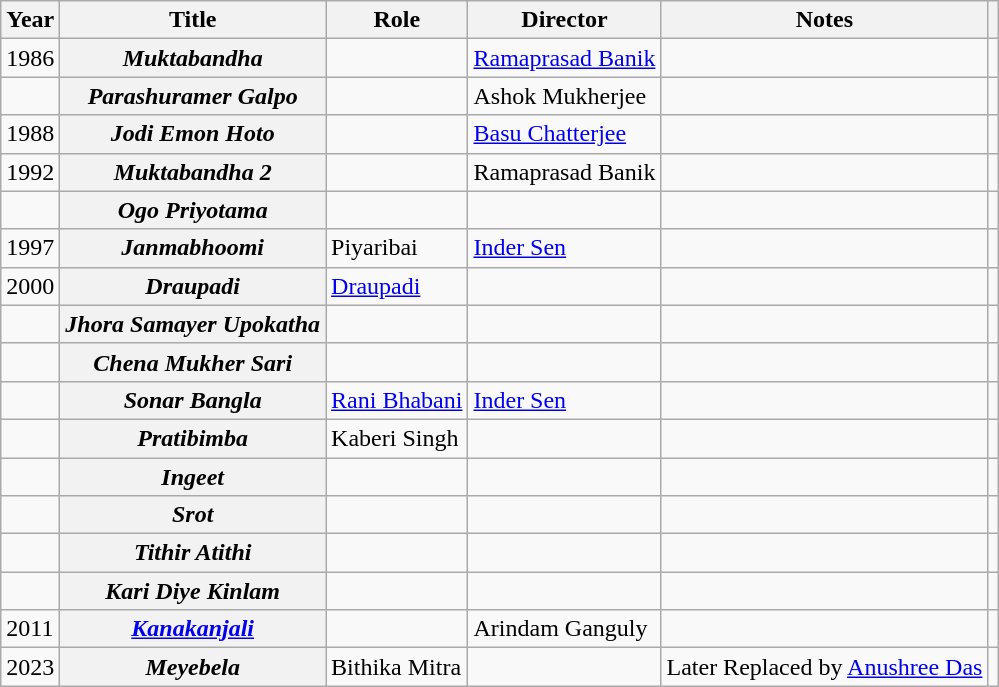<table class="wikitable sortable">
<tr>
<th>Year</th>
<th>Title</th>
<th>Role</th>
<th>Director</th>
<th>Notes</th>
<th></th>
</tr>
<tr>
<td>1986</td>
<th><em>Muktabandha</em></th>
<td></td>
<td><a href='#'>Ramaprasad Banik</a></td>
<td></td>
<td></td>
</tr>
<tr>
<td></td>
<th><em>Parashuramer Galpo</em></th>
<td></td>
<td>Ashok Mukherjee</td>
<td></td>
<td></td>
</tr>
<tr>
<td>1988</td>
<th><em>Jodi Emon Hoto</em></th>
<td></td>
<td><a href='#'>Basu Chatterjee</a></td>
<td></td>
<td></td>
</tr>
<tr>
<td>1992</td>
<th><em>Muktabandha 2</em></th>
<td></td>
<td>Ramaprasad Banik</td>
<td></td>
<td></td>
</tr>
<tr>
<td></td>
<th><em>Ogo Priyotama</em></th>
<td></td>
<td></td>
<td></td>
<td></td>
</tr>
<tr>
<td>1997</td>
<th><em>Janmabhoomi</em></th>
<td>Piyaribai</td>
<td><a href='#'>Inder Sen</a></td>
<td></td>
<td></td>
</tr>
<tr>
<td>2000</td>
<th><em>Draupadi</em></th>
<td><a href='#'>Draupadi</a></td>
<td></td>
<td></td>
<td></td>
</tr>
<tr>
<td></td>
<th><em>Jhora Samayer Upokatha</em></th>
<td></td>
<td></td>
<td></td>
<td></td>
</tr>
<tr>
<td></td>
<th><em>Chena Mukher Sari</em></th>
<td></td>
<td></td>
<td></td>
<td></td>
</tr>
<tr>
<td></td>
<th><em>Sonar Bangla</em></th>
<td><a href='#'>Rani Bhabani</a></td>
<td><a href='#'>Inder Sen</a></td>
<td></td>
<td></td>
</tr>
<tr>
<td></td>
<th><em>Pratibimba</em></th>
<td>Kaberi Singh</td>
<td></td>
<td></td>
<td></td>
</tr>
<tr>
<td></td>
<th><em>Ingeet</em></th>
<td></td>
<td></td>
<td></td>
<td></td>
</tr>
<tr>
<td></td>
<th><em>Srot</em></th>
<td></td>
<td></td>
<td></td>
<td></td>
</tr>
<tr>
<td></td>
<th><em>Tithir Atithi</em></th>
<td></td>
<td></td>
<td></td>
<td></td>
</tr>
<tr>
<td></td>
<th><em>Kari Diye Kinlam</em></th>
<td></td>
<td></td>
<td></td>
<td></td>
</tr>
<tr>
<td>2011</td>
<th><em><a href='#'>Kanakanjali</a></em></th>
<td></td>
<td>Arindam Ganguly</td>
<td></td>
<td></td>
</tr>
<tr>
<td>2023</td>
<th><em>Meyebela</em></th>
<td>Bithika Mitra</td>
<td></td>
<td>Later Replaced by <a href='#'>Anushree Das</a></td>
<td></td>
</tr>
</table>
